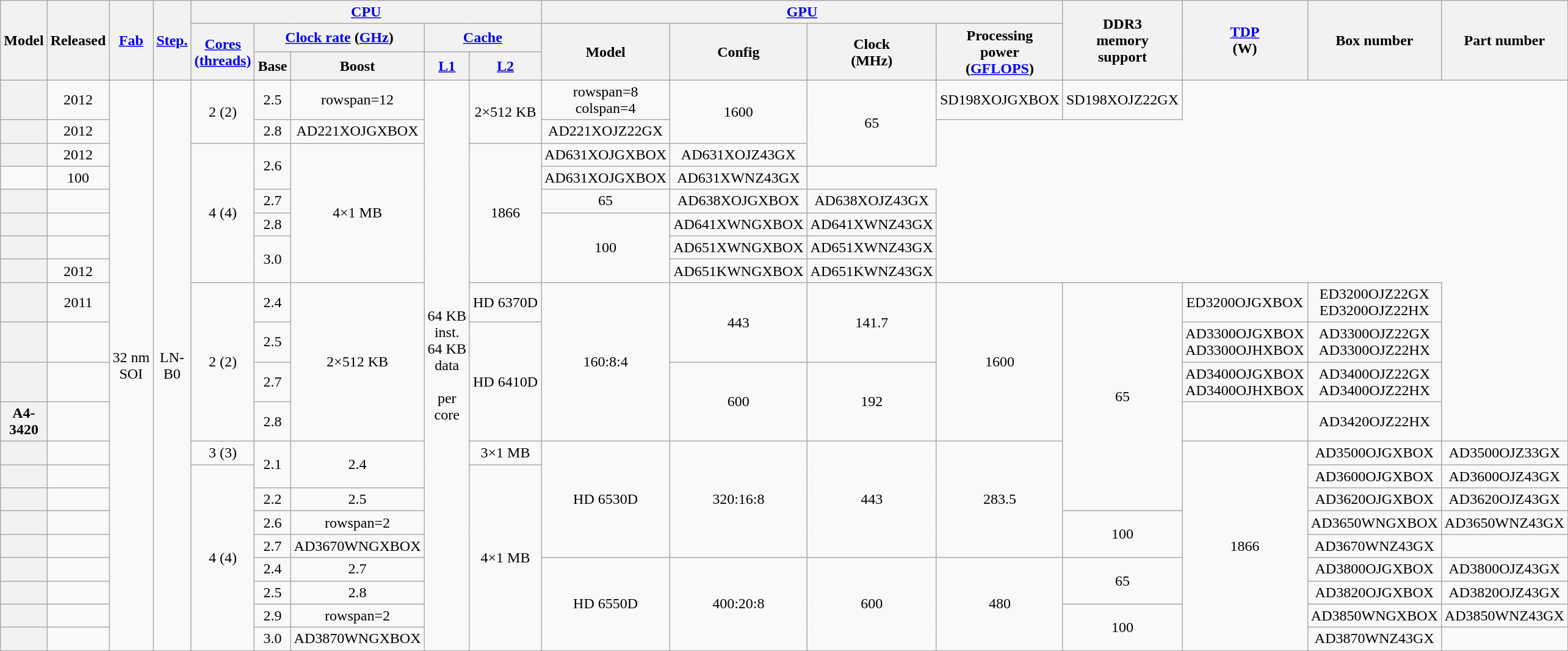<table class="wikitable" style="text-align:center;">
<tr>
<th rowspan="3">Model</th>
<th rowspan="3">Released</th>
<th rowspan="3"><a href='#'>Fab</a></th>
<th rowspan="3"><a href='#'>Step.</a></th>
<th colspan="5"><a href='#'>CPU</a></th>
<th colspan="4"><a href='#'>GPU</a></th>
<th rowspan="3">DDR3<br>memory<br>support</th>
<th rowspan="3"><a href='#'>TDP</a><br>(W)</th>
<th rowspan="3">Box number</th>
<th rowspan="3">Part number</th>
</tr>
<tr>
<th rowspan="2"><a href='#'>Cores</a><br><a href='#'>(threads)</a></th>
<th colspan="2"><a href='#'>Clock rate</a> (<a href='#'>GHz</a>)</th>
<th colspan="2"><a href='#'>Cache</a></th>
<th rowspan="2">Model</th>
<th rowspan="2">Config</th>
<th rowspan="2">Clock<br>(MHz)</th>
<th rowspan="2">Processing<br>power<br>(<a href='#'>GFLOPS</a>)</th>
</tr>
<tr>
<th>Base</th>
<th>Boost</th>
<th><a href='#'>L1</a></th>
<th><a href='#'>L2</a></th>
</tr>
<tr>
<th></th>
<td>2012</td>
<td rowspan=21>32 nm SOI</td>
<td rowspan=21>LN-B0</td>
<td rowspan=2>2 (2)</td>
<td>2.5</td>
<td>rowspan=12 </td>
<td rowspan=21>64 KB inst.<br>64 KB data<br><br>per core</td>
<td rowspan=2>2×512 KB</td>
<td>rowspan=8 colspan=4 </td>
<td rowspan=2>1600</td>
<td rowspan=3>65</td>
<td>SD198XOJGXBOX</td>
<td>SD198XOJZ22GX</td>
</tr>
<tr>
<th></th>
<td>2012</td>
<td>2.8</td>
<td>AD221XOJGXBOX</td>
<td>AD221XOJZ22GX</td>
</tr>
<tr>
<th></th>
<td>2012</td>
<td rowspan=6>4 (4)</td>
<td rowspan=2>2.6</td>
<td rowspan=6>4×1 MB</td>
<td rowspan=6>1866</td>
<td>AD631XOJGXBOX</td>
<td>AD631XOJZ43GX</td>
</tr>
<tr>
<td></td>
<td>100</td>
<td>AD631XOJGXBOX</td>
<td>AD631XWNZ43GX</td>
</tr>
<tr>
<th></th>
<td></td>
<td>2.7</td>
<td>65</td>
<td>AD638XOJGXBOX</td>
<td>AD638XOJZ43GX</td>
</tr>
<tr>
<th></th>
<td></td>
<td>2.8</td>
<td rowspan=3>100</td>
<td>AD641XWNGXBOX</td>
<td>AD641XWNZ43GX</td>
</tr>
<tr>
<th></th>
<td></td>
<td rowspan=2>3.0</td>
<td>AD651XWNGXBOX</td>
<td>AD651XWNZ43GX</td>
</tr>
<tr>
<th></th>
<td>2012</td>
<td>AD651KWNGXBOX</td>
<td>AD651KWNZ43GX</td>
</tr>
<tr>
<th></th>
<td>2011</td>
<td rowspan=4>2 (2)</td>
<td>2.4</td>
<td rowspan=4>2×512 KB</td>
<td>HD 6370D</td>
<td rowspan=4>160:8:4</td>
<td rowspan=2>443</td>
<td rowspan=2>141.7</td>
<td rowspan=4>1600</td>
<td rowspan=7>65</td>
<td>ED3200OJGXBOX</td>
<td>ED3200OJZ22GX<br>ED3200OJZ22HX</td>
</tr>
<tr>
<th></th>
<td></td>
<td>2.5</td>
<td rowspan=3>HD 6410D</td>
<td>AD3300OJGXBOX<br>AD3300OJHXBOX</td>
<td>AD3300OJZ22GX<br>AD3300OJZ22HX</td>
</tr>
<tr>
<th></th>
<td></td>
<td>2.7</td>
<td rowspan=2>600</td>
<td rowspan=2>192</td>
<td>AD3400OJGXBOX<br>AD3400OJHXBOX</td>
<td>AD3400OJZ22GX<br>AD3400OJZ22HX</td>
</tr>
<tr>
<th>A4-3420</th>
<td></td>
<td>2.8</td>
<td></td>
<td>AD3420OJZ22HX</td>
</tr>
<tr>
<th></th>
<td></td>
<td>3 (3)</td>
<td rowspan=2>2.1</td>
<td rowspan=2>2.4</td>
<td>3×1 MB</td>
<td rowspan=5>HD 6530D</td>
<td rowspan=5>320:16:8</td>
<td rowspan=5>443</td>
<td rowspan=5>283.5</td>
<td rowspan=9>1866</td>
<td>AD3500OJGXBOX</td>
<td>AD3500OJZ33GX</td>
</tr>
<tr>
<th></th>
<td></td>
<td rowspan=8>4 (4)</td>
<td rowspan=8>4×1 MB</td>
<td>AD3600OJGXBOX</td>
<td>AD3600OJZ43GX</td>
</tr>
<tr>
<th></th>
<td></td>
<td>2.2</td>
<td>2.5</td>
<td>AD3620OJGXBOX</td>
<td>AD3620OJZ43GX</td>
</tr>
<tr>
<th></th>
<td></td>
<td>2.6</td>
<td>rowspan=2 </td>
<td rowspan=2>100</td>
<td>AD3650WNGXBOX</td>
<td>AD3650WNZ43GX</td>
</tr>
<tr>
<th></th>
<td></td>
<td>2.7</td>
<td>AD3670WNGXBOX</td>
<td>AD3670WNZ43GX</td>
</tr>
<tr>
<th></th>
<td></td>
<td>2.4</td>
<td>2.7</td>
<td rowspan=4>HD 6550D</td>
<td rowspan=4>400:20:8</td>
<td rowspan=4>600</td>
<td rowspan=4>480</td>
<td rowspan=2>65</td>
<td>AD3800OJGXBOX</td>
<td>AD3800OJZ43GX</td>
</tr>
<tr>
<th></th>
<td></td>
<td>2.5</td>
<td>2.8</td>
<td>AD3820OJGXBOX</td>
<td>AD3820OJZ43GX</td>
</tr>
<tr>
<th></th>
<td></td>
<td>2.9</td>
<td>rowspan=2 </td>
<td rowspan=2>100</td>
<td>AD3850WNGXBOX</td>
<td>AD3850WNZ43GX</td>
</tr>
<tr>
<th></th>
<td></td>
<td>3.0</td>
<td>AD3870WNGXBOX</td>
<td>AD3870WNZ43GX</td>
</tr>
</table>
